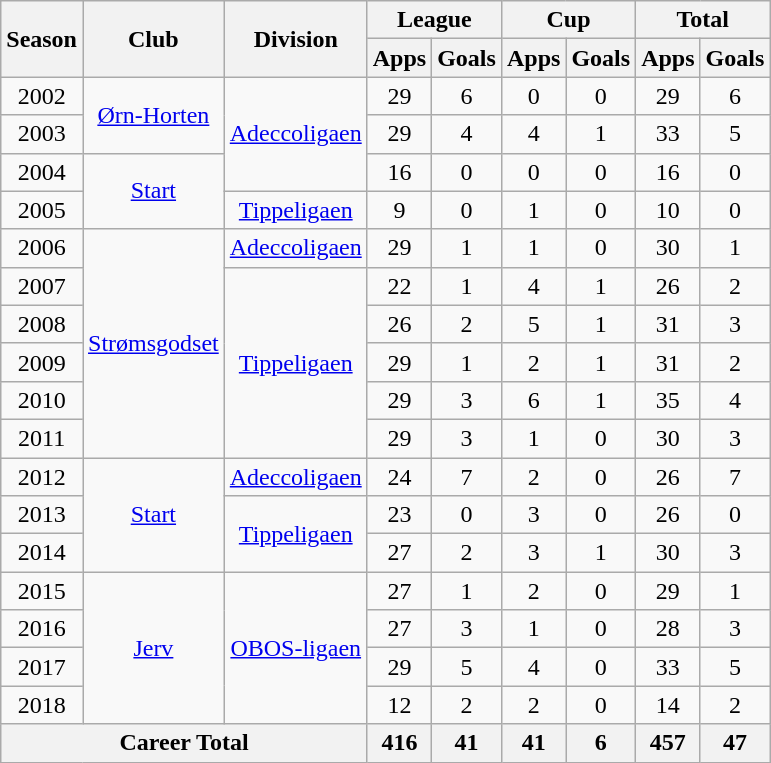<table class="wikitable" style="text-align: center;">
<tr>
<th rowspan="2">Season</th>
<th rowspan="2">Club</th>
<th rowspan="2">Division</th>
<th colspan="2">League</th>
<th colspan="2">Cup</th>
<th colspan="2">Total</th>
</tr>
<tr>
<th>Apps</th>
<th>Goals</th>
<th>Apps</th>
<th>Goals</th>
<th>Apps</th>
<th>Goals</th>
</tr>
<tr>
<td>2002</td>
<td rowspan="2" valign="center"><a href='#'>Ørn-Horten</a></td>
<td rowspan="3" valign="center"><a href='#'>Adeccoligaen</a></td>
<td>29</td>
<td>6</td>
<td>0</td>
<td>0</td>
<td>29</td>
<td>6</td>
</tr>
<tr>
<td>2003</td>
<td>29</td>
<td>4</td>
<td>4</td>
<td>1</td>
<td>33</td>
<td>5</td>
</tr>
<tr>
<td>2004</td>
<td rowspan="2" valign="center"><a href='#'>Start</a></td>
<td>16</td>
<td>0</td>
<td>0</td>
<td>0</td>
<td>16</td>
<td>0</td>
</tr>
<tr>
<td>2005</td>
<td><a href='#'>Tippeligaen</a></td>
<td>9</td>
<td>0</td>
<td>1</td>
<td>0</td>
<td>10</td>
<td>0</td>
</tr>
<tr>
<td>2006</td>
<td rowspan="6" valign="center"><a href='#'>Strømsgodset</a></td>
<td><a href='#'>Adeccoligaen</a></td>
<td>29</td>
<td>1</td>
<td>1</td>
<td>0</td>
<td>30</td>
<td>1</td>
</tr>
<tr>
<td>2007</td>
<td rowspan="5" valign="center"><a href='#'>Tippeligaen</a></td>
<td>22</td>
<td>1</td>
<td>4</td>
<td>1</td>
<td>26</td>
<td>2</td>
</tr>
<tr>
<td>2008</td>
<td>26</td>
<td>2</td>
<td>5</td>
<td>1</td>
<td>31</td>
<td>3</td>
</tr>
<tr>
<td>2009</td>
<td>29</td>
<td>1</td>
<td>2</td>
<td>1</td>
<td>31</td>
<td>2</td>
</tr>
<tr>
<td>2010</td>
<td>29</td>
<td>3</td>
<td>6</td>
<td>1</td>
<td>35</td>
<td>4</td>
</tr>
<tr>
<td>2011</td>
<td>29</td>
<td>3</td>
<td>1</td>
<td>0</td>
<td>30</td>
<td>3</td>
</tr>
<tr>
<td>2012</td>
<td rowspan="3" valign="center"><a href='#'>Start</a></td>
<td rowspan="1" valign="center"><a href='#'>Adeccoligaen</a></td>
<td>24</td>
<td>7</td>
<td>2</td>
<td>0</td>
<td>26</td>
<td>7</td>
</tr>
<tr>
<td>2013</td>
<td rowspan="2" valign="center"><a href='#'>Tippeligaen</a></td>
<td>23</td>
<td>0</td>
<td>3</td>
<td>0</td>
<td>26</td>
<td>0</td>
</tr>
<tr>
<td>2014</td>
<td>27</td>
<td>2</td>
<td>3</td>
<td>1</td>
<td>30</td>
<td>3</td>
</tr>
<tr>
<td>2015</td>
<td rowspan="4" valign="center"><a href='#'>Jerv</a></td>
<td rowspan="4" valign="center"><a href='#'>OBOS-ligaen</a></td>
<td>27</td>
<td>1</td>
<td>2</td>
<td>0</td>
<td>29</td>
<td>1</td>
</tr>
<tr>
<td>2016</td>
<td>27</td>
<td>3</td>
<td>1</td>
<td>0</td>
<td>28</td>
<td>3</td>
</tr>
<tr>
<td>2017</td>
<td>29</td>
<td>5</td>
<td>4</td>
<td>0</td>
<td>33</td>
<td>5</td>
</tr>
<tr>
<td>2018</td>
<td>12</td>
<td>2</td>
<td>2</td>
<td>0</td>
<td>14</td>
<td>2</td>
</tr>
<tr>
<th colspan="3">Career Total</th>
<th>416</th>
<th>41</th>
<th>41</th>
<th>6</th>
<th>457</th>
<th>47</th>
</tr>
</table>
